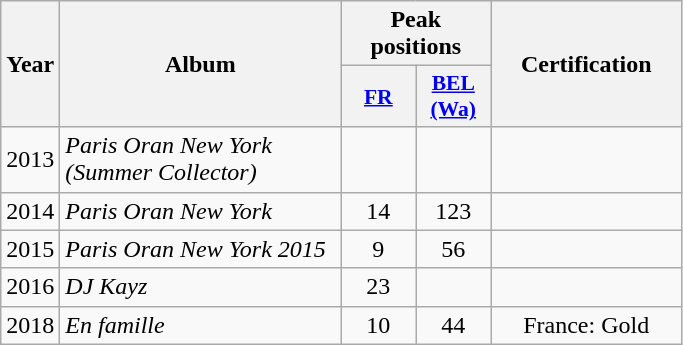<table class="wikitable">
<tr>
<th align="center" rowspan="2" width="10">Year</th>
<th align="center" rowspan="2" width="180">Album</th>
<th align="center" colspan="2" width="20">Peak positions</th>
<th align="center" rowspan="2" width="120">Certification</th>
</tr>
<tr>
<th scope="col" style="width:3em;font-size:90%;"><a href='#'>FR</a><br></th>
<th scope="col" style="width:3em;font-size:90%;"><a href='#'>BEL<br>(Wa)</a><br></th>
</tr>
<tr>
<td style="text-align:center;">2013</td>
<td><em>Paris Oran New York (Summer Collector)</em></td>
<td style="text-align:center;"></td>
<td style="text-align:center;"></td>
<td style="text-align:center;"></td>
</tr>
<tr>
<td style="text-align:center;">2014</td>
<td><em>Paris Oran New York</em></td>
<td style="text-align:center;">14</td>
<td style="text-align:center;">123</td>
<td style="text-align:center;"></td>
</tr>
<tr>
<td style="text-align:center;">2015</td>
<td><em>Paris Oran New York 2015</em></td>
<td style="text-align:center;">9</td>
<td style="text-align:center;">56</td>
<td style="text-align:center;"></td>
</tr>
<tr>
<td style="text-align:center;">2016</td>
<td><em>DJ Kayz</em></td>
<td style="text-align:center;">23</td>
<td style="text-align:center;"></td>
<td style="text-align:center;"></td>
</tr>
<tr>
<td style="text-align:center;">2018</td>
<td><em>En famille</em></td>
<td style="text-align:center;">10</td>
<td style="text-align:center;">44</td>
<td style="text-align:center;">France: Gold</td>
</tr>
</table>
